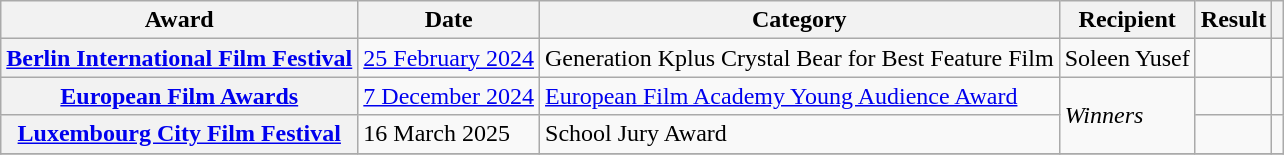<table class="wikitable sortable plainrowheaders">
<tr>
<th>Award</th>
<th>Date</th>
<th>Category</th>
<th>Recipient</th>
<th>Result</th>
<th></th>
</tr>
<tr>
<th scope="row"><a href='#'>Berlin International Film Festival</a></th>
<td><a href='#'>25 February 2024</a></td>
<td>Generation Kplus Crystal Bear for Best Feature Film</td>
<td>Soleen Yusef</td>
<td></td>
<td align="center" rowspan="1"></td>
</tr>
<tr>
<th scope="row"><a href='#'>European Film Awards</a></th>
<td><a href='#'>7 December 2024</a></td>
<td><a href='#'>European Film Academy Young Audience Award</a></td>
<td rowspan="2"><em>Winners</em></td>
<td></td>
<td align="center" rowspan="1"></td>
</tr>
<tr>
<th scope="row"><a href='#'>Luxembourg City Film Festival</a></th>
<td>16 March 2025</td>
<td>School Jury Award</td>
<td></td>
<td align="center"></td>
</tr>
<tr>
</tr>
</table>
